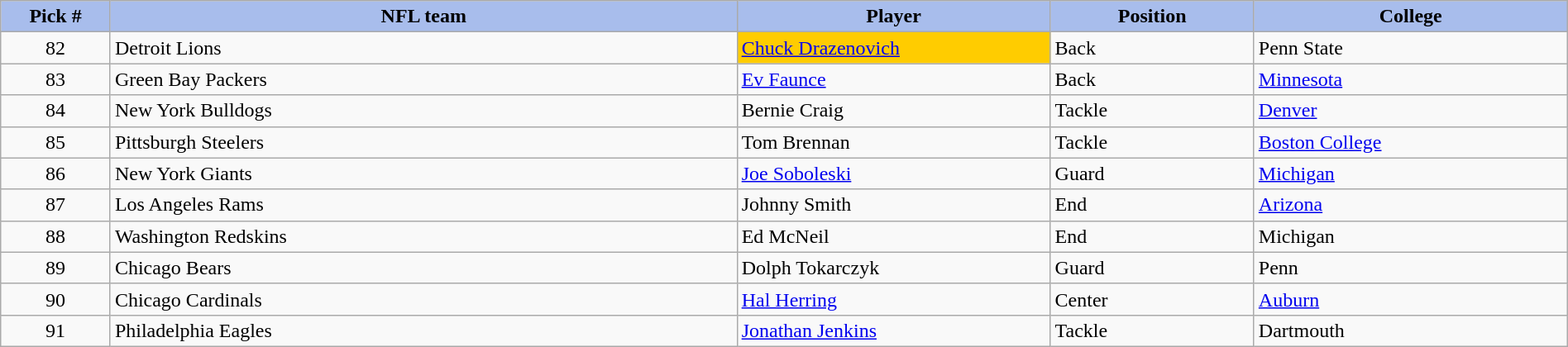<table class="wikitable sortable sortable" style="width: 100%">
<tr>
<th style="background:#A8BDEC;" width=7%>Pick #</th>
<th width=40% style="background:#A8BDEC;">NFL team</th>
<th width=20% style="background:#A8BDEC;">Player</th>
<th width=13% style="background:#A8BDEC;">Position</th>
<th style="background:#A8BDEC;">College</th>
</tr>
<tr>
<td align=center>82</td>
<td>Detroit Lions</td>
<td bgcolor="#ffcc00"><a href='#'>Chuck Drazenovich</a></td>
<td>Back</td>
<td>Penn State</td>
</tr>
<tr>
<td align=center>83</td>
<td>Green Bay Packers</td>
<td><a href='#'>Ev Faunce</a></td>
<td>Back</td>
<td><a href='#'>Minnesota</a></td>
</tr>
<tr>
<td align=center>84</td>
<td>New York Bulldogs</td>
<td>Bernie Craig</td>
<td>Tackle</td>
<td><a href='#'>Denver</a></td>
</tr>
<tr>
<td align=center>85</td>
<td>Pittsburgh Steelers</td>
<td>Tom Brennan</td>
<td>Tackle</td>
<td><a href='#'>Boston College</a></td>
</tr>
<tr>
<td align=center>86</td>
<td>New York Giants</td>
<td><a href='#'>Joe Soboleski</a></td>
<td>Guard</td>
<td><a href='#'>Michigan</a></td>
</tr>
<tr>
<td align=center>87</td>
<td>Los Angeles Rams</td>
<td>Johnny Smith</td>
<td>End</td>
<td><a href='#'>Arizona</a></td>
</tr>
<tr>
<td align=center>88</td>
<td>Washington Redskins</td>
<td>Ed McNeil</td>
<td>End</td>
<td>Michigan</td>
</tr>
<tr>
<td align=center>89</td>
<td>Chicago Bears</td>
<td>Dolph Tokarczyk</td>
<td>Guard</td>
<td>Penn</td>
</tr>
<tr>
<td align=center>90</td>
<td>Chicago Cardinals</td>
<td><a href='#'>Hal Herring</a></td>
<td>Center</td>
<td><a href='#'>Auburn</a></td>
</tr>
<tr>
<td align=center>91</td>
<td>Philadelphia Eagles</td>
<td><a href='#'>Jonathan Jenkins</a></td>
<td>Tackle</td>
<td>Dartmouth</td>
</tr>
</table>
